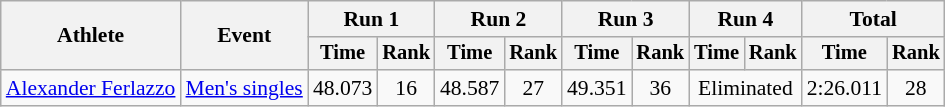<table class="wikitable" style="font-size:90%">
<tr>
<th rowspan="2">Athlete</th>
<th rowspan="2">Event</th>
<th colspan=2>Run 1</th>
<th colspan=2>Run 2</th>
<th colspan=2>Run 3</th>
<th colspan=2>Run 4</th>
<th colspan=2>Total</th>
</tr>
<tr style="font-size:95%">
<th>Time</th>
<th>Rank</th>
<th>Time</th>
<th>Rank</th>
<th>Time</th>
<th>Rank</th>
<th>Time</th>
<th>Rank</th>
<th>Time</th>
<th>Rank</th>
</tr>
<tr align=center>
<td align=left><a href='#'>Alexander Ferlazzo</a></td>
<td align=left><a href='#'>Men's singles</a></td>
<td>48.073</td>
<td>16</td>
<td>48.587</td>
<td>27</td>
<td>49.351</td>
<td>36</td>
<td colspan=2>Eliminated</td>
<td>2:26.011</td>
<td>28</td>
</tr>
</table>
